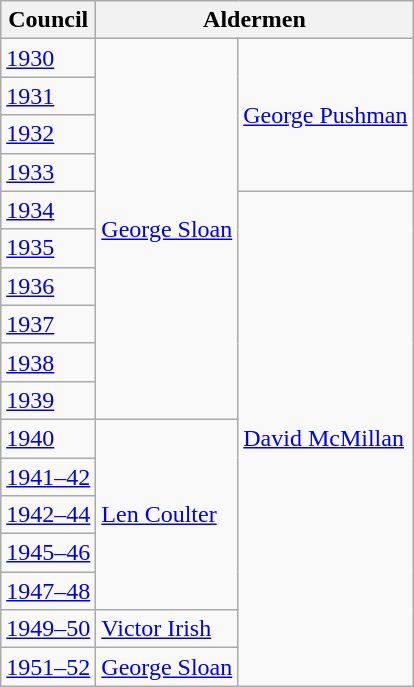<table class="wikitable">
<tr>
<th>Council</th>
<th Colspan="2">Aldermen</th>
</tr>
<tr>
<td><a href='#'>1930</a></td>
<td rowspan="10"><a href='#'>George Sloan</a></td>
<td rowspan="4"><a href='#'>George Pushman</a></td>
</tr>
<tr>
<td><a href='#'>1931</a></td>
</tr>
<tr>
<td><a href='#'>1932</a></td>
</tr>
<tr>
<td><a href='#'>1933</a></td>
</tr>
<tr>
<td><a href='#'>1934</a></td>
<td rowspan="13"><a href='#'>David McMillan</a></td>
</tr>
<tr>
<td><a href='#'>1935</a></td>
</tr>
<tr>
<td><a href='#'>1936</a></td>
</tr>
<tr>
<td><a href='#'>1937</a></td>
</tr>
<tr>
<td><a href='#'>1938</a></td>
</tr>
<tr>
<td><a href='#'>1939</a></td>
</tr>
<tr>
<td><a href='#'>1940</a></td>
<td rowspan="5"><a href='#'>Len Coulter</a></td>
</tr>
<tr>
<td><a href='#'>1941–42</a></td>
</tr>
<tr>
<td><a href='#'>1942–44</a></td>
</tr>
<tr>
<td><a href='#'>1945–46</a></td>
</tr>
<tr>
<td><a href='#'>1947–48</a></td>
</tr>
<tr>
<td><a href='#'>1949–50</a></td>
<td><a href='#'>Victor Irish</a></td>
</tr>
<tr>
<td><a href='#'>1951–52</a></td>
<td><a href='#'>George Sloan</a></td>
</tr>
</table>
